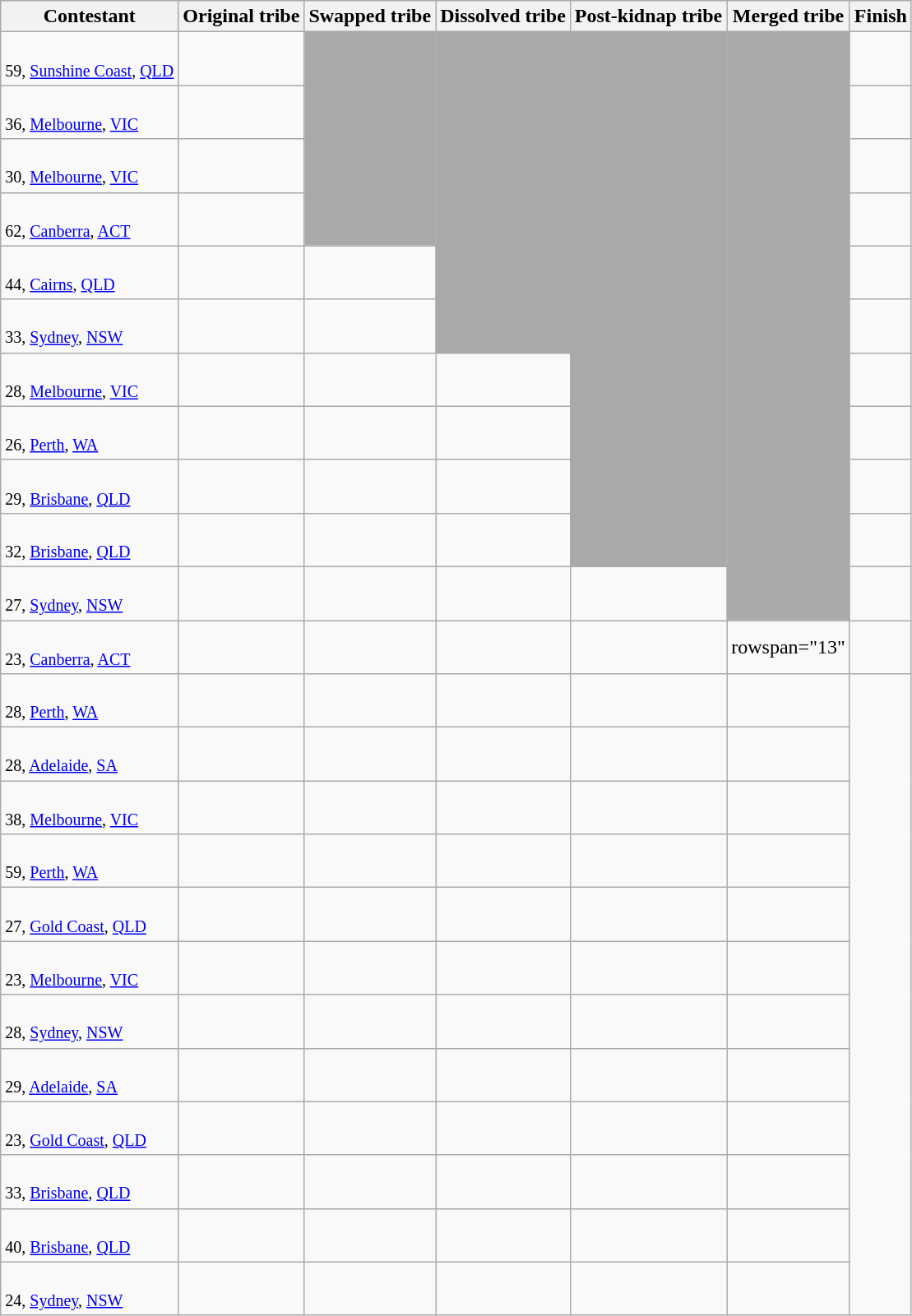<table class="wikitable sortable" style="text-align:center;">
<tr>
<th>Contestant</th>
<th>Original tribe</th>
<th>Swapped tribe</th>
<th>Dissolved tribe</th>
<th>Post-kidnap tribe</th>
<th>Merged tribe</th>
<th>Finish</th>
</tr>
<tr>
<td align="left"><strong></strong><br><small>59, <a href='#'>Sunshine Coast</a>, <a href='#'>QLD</a></small></td>
<td></td>
<td style="background:darkgrey;" rowspan="4"></td>
<td style="background:darkgrey;" rowspan="6"></td>
<td style="background:darkgrey;" rowspan="10"></td>
<td style="background:darkgrey;" rowspan="11"></td>
<td></td>
</tr>
<tr>
<td align="left"><strong></strong><br><small>36, <a href='#'>Melbourne</a>, <a href='#'>VIC</a></small></td>
<td></td>
<td></td>
</tr>
<tr>
<td align="left"><strong></strong><br><small>30, <a href='#'>Melbourne</a>, <a href='#'>VIC</a></small></td>
<td></td>
<td></td>
</tr>
<tr>
<td align="left"><strong></strong><br><small>62, <a href='#'>Canberra</a>, <a href='#'>ACT</a></small></td>
<td></td>
<td></td>
</tr>
<tr>
<td align="left"><strong></strong><br><small>44, <a href='#'>Cairns</a>, <a href='#'>QLD</a></small></td>
<td></td>
<td></td>
<td></td>
</tr>
<tr>
<td align="left"><strong></strong><br><small>33, <a href='#'>Sydney</a>, <a href='#'>NSW</a></small></td>
<td></td>
<td></td>
<td></td>
</tr>
<tr>
<td align="left"><strong></strong><br><small>28, <a href='#'>Melbourne</a>, <a href='#'>VIC</a></small></td>
<td></td>
<td></td>
<td></td>
<td></td>
</tr>
<tr>
<td align="left"><strong></strong><br><small>26, <a href='#'>Perth</a>, <a href='#'>WA</a></small></td>
<td></td>
<td></td>
<td></td>
<td></td>
</tr>
<tr>
<td align="left"><strong></strong><br><small>29, <a href='#'>Brisbane</a>, <a href='#'>QLD</a></small></td>
<td></td>
<td></td>
<td></td>
<td></td>
</tr>
<tr>
<td align="left"><strong></strong><br><small>32, <a href='#'>Brisbane</a>, <a href='#'>QLD</a></small></td>
<td></td>
<td></td>
<td></td>
<td></td>
</tr>
<tr>
<td align="left"><strong></strong><br><small>27, <a href='#'>Sydney</a>, <a href='#'>NSW</a></small></td>
<td></td>
<td></td>
<td></td>
<td></td>
<td></td>
</tr>
<tr>
<td align="left"><strong></strong><br><small>23, <a href='#'>Canberra</a>, <a href='#'>ACT</a></small></td>
<td></td>
<td></td>
<td></td>
<td></td>
<td>rowspan="13" </td>
<td></td>
</tr>
<tr>
<td align="left"><strong></strong><br><small>28, <a href='#'>Perth</a>, <a href='#'>WA</a></small></td>
<td></td>
<td></td>
<td></td>
<td></td>
<td></td>
</tr>
<tr>
<td align="left"><strong></strong><br><small>28, <a href='#'>Adelaide</a>, <a href='#'>SA</a></small></td>
<td></td>
<td></td>
<td></td>
<td></td>
<td></td>
</tr>
<tr>
<td align="left"><strong></strong><br><small>38, <a href='#'>Melbourne</a>, <a href='#'>VIC</a></small></td>
<td></td>
<td></td>
<td></td>
<td></td>
<td></td>
</tr>
<tr>
<td align="left"><strong></strong><br><small>59, <a href='#'>Perth</a>, <a href='#'>WA</a></small></td>
<td></td>
<td></td>
<td></td>
<td></td>
<td></td>
</tr>
<tr>
<td align="left"><strong></strong><br><small>27, <a href='#'>Gold Coast</a>, <a href='#'>QLD</a></small></td>
<td></td>
<td></td>
<td></td>
<td></td>
<td></td>
</tr>
<tr>
<td align="left"><strong></strong><br><small>23, <a href='#'>Melbourne</a>, <a href='#'>VIC</a></small></td>
<td></td>
<td></td>
<td></td>
<td></td>
<td></td>
</tr>
<tr>
<td align="left"><strong></strong><br><small>28, <a href='#'>Sydney</a>, <a href='#'>NSW</a></small></td>
<td></td>
<td></td>
<td></td>
<td></td>
<td></td>
</tr>
<tr>
<td align="left"><strong></strong><br><small>29, <a href='#'>Adelaide</a>, <a href='#'>SA</a></small></td>
<td></td>
<td></td>
<td></td>
<td></td>
<td></td>
</tr>
<tr>
<td align="left"><strong></strong><br><small>23, <a href='#'>Gold Coast</a>, <a href='#'>QLD</a></small></td>
<td></td>
<td></td>
<td></td>
<td></td>
<td></td>
</tr>
<tr>
<td align="left"><strong></strong><br><small>33, <a href='#'>Brisbane</a>, <a href='#'>QLD</a></small></td>
<td></td>
<td></td>
<td></td>
<td></td>
<td></td>
</tr>
<tr>
<td align="left"><strong></strong><br><small>40, <a href='#'>Brisbane</a>, <a href='#'>QLD</a></small></td>
<td></td>
<td></td>
<td></td>
<td></td>
<td></td>
</tr>
<tr>
<td align="left"><strong></strong><br><small>24, <a href='#'>Sydney</a>, <a href='#'>NSW</a></small></td>
<td></td>
<td></td>
<td></td>
<td></td>
<td></td>
</tr>
</table>
